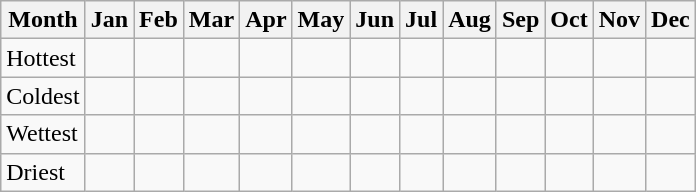<table class="wikitable">
<tr>
<th>Month</th>
<th>Jan</th>
<th>Feb</th>
<th>Mar</th>
<th>Apr</th>
<th>May</th>
<th>Jun</th>
<th>Jul</th>
<th>Aug</th>
<th>Sep</th>
<th>Oct</th>
<th>Nov</th>
<th>Dec</th>
</tr>
<tr>
<td>Hottest</td>
<td></td>
<td></td>
<td></td>
<td></td>
<td></td>
<td></td>
<td></td>
<td></td>
<td></td>
<td></td>
<td></td>
<td></td>
</tr>
<tr>
<td>Coldest</td>
<td></td>
<td></td>
<td></td>
<td></td>
<td></td>
<td></td>
<td></td>
<td></td>
<td></td>
<td></td>
<td></td>
<td></td>
</tr>
<tr>
<td>Wettest</td>
<td></td>
<td></td>
<td></td>
<td></td>
<td></td>
<td></td>
<td></td>
<td></td>
<td></td>
<td></td>
<td></td>
<td></td>
</tr>
<tr>
<td>Driest</td>
<td></td>
<td></td>
<td></td>
<td></td>
<td></td>
<td></td>
<td></td>
<td></td>
<td></td>
<td></td>
<td></td>
<td></td>
</tr>
</table>
